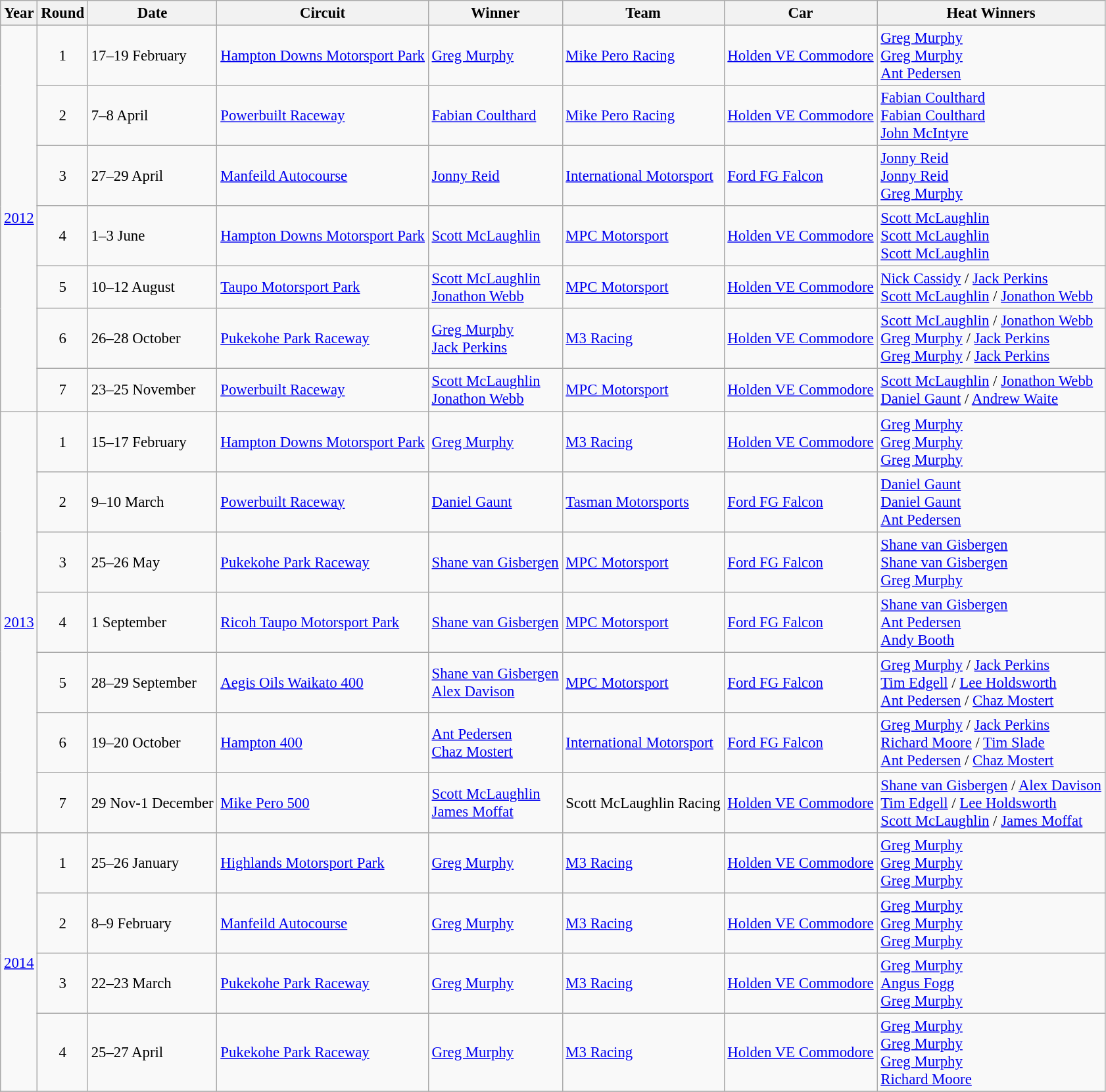<table class="wikitable" style="font-size: 95%;">
<tr>
<th>Year</th>
<th>Round</th>
<th>Date</th>
<th>Circuit</th>
<th>Winner</th>
<th>Team</th>
<th>Car</th>
<th>Heat Winners</th>
</tr>
<tr>
<td rowspan=7><a href='#'>2012</a></td>
<td align="center">1</td>
<td>17–19 February</td>
<td><a href='#'>Hampton Downs Motorsport Park</a></td>
<td><a href='#'>Greg Murphy</a></td>
<td><a href='#'>Mike Pero Racing</a></td>
<td><a href='#'>Holden VE Commodore</a></td>
<td><a href='#'>Greg Murphy</a><br><a href='#'>Greg Murphy</a><br><a href='#'>Ant Pedersen</a></td>
</tr>
<tr>
<td align="center">2</td>
<td>7–8 April</td>
<td><a href='#'>Powerbuilt Raceway</a></td>
<td><a href='#'>Fabian Coulthard</a></td>
<td><a href='#'>Mike Pero Racing</a></td>
<td><a href='#'>Holden VE Commodore</a></td>
<td><a href='#'>Fabian Coulthard</a><br><a href='#'>Fabian Coulthard</a><br><a href='#'>John McIntyre</a></td>
</tr>
<tr>
<td align="center">3</td>
<td>27–29 April</td>
<td><a href='#'>Manfeild Autocourse</a></td>
<td><a href='#'>Jonny Reid</a></td>
<td><a href='#'>International Motorsport</a></td>
<td><a href='#'>Ford FG Falcon</a></td>
<td><a href='#'>Jonny Reid</a><br><a href='#'>Jonny Reid</a><br><a href='#'>Greg Murphy</a></td>
</tr>
<tr>
<td align="center">4</td>
<td>1–3 June</td>
<td><a href='#'>Hampton Downs Motorsport Park</a></td>
<td><a href='#'>Scott McLaughlin</a></td>
<td><a href='#'>MPC Motorsport</a></td>
<td><a href='#'>Holden VE Commodore</a></td>
<td><a href='#'>Scott McLaughlin</a><br><a href='#'>Scott McLaughlin</a><br><a href='#'>Scott McLaughlin</a></td>
</tr>
<tr>
<td align="center">5</td>
<td>10–12 August</td>
<td><a href='#'>Taupo Motorsport Park</a></td>
<td><a href='#'>Scott McLaughlin</a><br><a href='#'>Jonathon Webb</a></td>
<td><a href='#'>MPC Motorsport</a></td>
<td><a href='#'>Holden VE Commodore</a></td>
<td><a href='#'>Nick Cassidy</a> / <a href='#'>Jack Perkins</a><br><a href='#'>Scott McLaughlin</a> / <a href='#'>Jonathon Webb</a></td>
</tr>
<tr>
<td align="center">6</td>
<td>26–28 October</td>
<td><a href='#'>Pukekohe Park Raceway</a></td>
<td><a href='#'>Greg Murphy</a><br><a href='#'>Jack Perkins</a></td>
<td><a href='#'>M3 Racing</a></td>
<td><a href='#'>Holden VE Commodore</a></td>
<td><a href='#'>Scott McLaughlin</a> / <a href='#'>Jonathon Webb</a><br><a href='#'>Greg Murphy</a> / <a href='#'>Jack Perkins</a><br> <a href='#'>Greg Murphy</a> / <a href='#'>Jack Perkins</a></td>
</tr>
<tr>
<td align="center">7</td>
<td>23–25 November</td>
<td><a href='#'>Powerbuilt Raceway</a></td>
<td><a href='#'>Scott McLaughlin</a><br><a href='#'>Jonathon Webb</a></td>
<td><a href='#'>MPC Motorsport</a></td>
<td><a href='#'>Holden VE Commodore</a></td>
<td><a href='#'>Scott McLaughlin</a> / <a href='#'>Jonathon Webb</a><br><a href='#'>Daniel Gaunt</a> / <a href='#'>Andrew Waite</a></td>
</tr>
<tr>
<td rowspan=7><a href='#'>2013</a></td>
<td align="center">1</td>
<td>15–17 February</td>
<td><a href='#'>Hampton Downs Motorsport Park</a></td>
<td><a href='#'>Greg Murphy</a></td>
<td><a href='#'>M3 Racing</a></td>
<td><a href='#'>Holden VE Commodore</a></td>
<td><a href='#'>Greg Murphy</a><br><a href='#'>Greg Murphy</a><br><a href='#'>Greg Murphy</a></td>
</tr>
<tr>
<td align="center">2</td>
<td>9–10 March</td>
<td><a href='#'>Powerbuilt Raceway</a></td>
<td><a href='#'>Daniel Gaunt</a></td>
<td><a href='#'>Tasman Motorsports</a></td>
<td><a href='#'>Ford FG Falcon</a></td>
<td><a href='#'>Daniel Gaunt</a><br><a href='#'>Daniel Gaunt</a><br><a href='#'>Ant Pedersen</a></td>
</tr>
<tr>
<td align="center">3</td>
<td>25–26 May</td>
<td><a href='#'>Pukekohe Park Raceway</a></td>
<td><a href='#'>Shane van Gisbergen</a></td>
<td><a href='#'>MPC Motorsport</a></td>
<td><a href='#'>Ford FG Falcon</a></td>
<td><a href='#'>Shane van Gisbergen</a><br><a href='#'>Shane van Gisbergen</a><br><a href='#'>Greg Murphy</a></td>
</tr>
<tr>
<td align="center">4</td>
<td>1 September</td>
<td><a href='#'>Ricoh Taupo Motorsport Park</a></td>
<td><a href='#'>Shane van Gisbergen</a></td>
<td><a href='#'>MPC Motorsport</a></td>
<td><a href='#'>Ford FG Falcon</a></td>
<td><a href='#'>Shane van Gisbergen</a><br><a href='#'>Ant Pedersen</a><br><a href='#'>Andy Booth</a></td>
</tr>
<tr>
<td align="center">5</td>
<td>28–29 September</td>
<td><a href='#'>Aegis Oils Waikato 400</a></td>
<td><a href='#'>Shane van Gisbergen</a><br><a href='#'>Alex Davison</a></td>
<td><a href='#'>MPC Motorsport</a></td>
<td><a href='#'>Ford FG Falcon</a></td>
<td><a href='#'>Greg Murphy</a> / <a href='#'>Jack Perkins</a><br><a href='#'>Tim Edgell</a> / <a href='#'>Lee Holdsworth</a><br><a href='#'>Ant Pedersen</a> / <a href='#'>Chaz Mostert</a></td>
</tr>
<tr>
<td align="center">6</td>
<td>19–20 October</td>
<td><a href='#'>Hampton 400</a></td>
<td><a href='#'>Ant Pedersen</a><br><a href='#'>Chaz Mostert</a></td>
<td><a href='#'>International Motorsport</a></td>
<td><a href='#'>Ford FG Falcon</a></td>
<td><a href='#'>Greg Murphy</a> / <a href='#'>Jack Perkins</a><br><a href='#'>Richard Moore</a> / <a href='#'>Tim Slade</a><br><a href='#'>Ant Pedersen</a> / <a href='#'>Chaz Mostert</a></td>
</tr>
<tr>
<td align="center">7</td>
<td>29 Nov-1 December</td>
<td><a href='#'>Mike Pero 500</a></td>
<td><a href='#'>Scott McLaughlin</a><br><a href='#'>James Moffat</a></td>
<td>Scott McLaughlin Racing</td>
<td><a href='#'>Holden VE Commodore</a></td>
<td><a href='#'>Shane van Gisbergen</a> / <a href='#'>Alex Davison</a><br><a href='#'>Tim Edgell</a> / <a href='#'>Lee Holdsworth</a><br><a href='#'>Scott McLaughlin</a> / <a href='#'>James Moffat</a></td>
</tr>
<tr>
<td rowspan=4><a href='#'>2014</a></td>
<td align="center">1</td>
<td>25–26 January</td>
<td><a href='#'>Highlands Motorsport Park</a></td>
<td><a href='#'>Greg Murphy</a></td>
<td><a href='#'>M3 Racing</a></td>
<td><a href='#'>Holden VE Commodore</a></td>
<td><a href='#'>Greg Murphy</a><br><a href='#'>Greg Murphy</a><br><a href='#'>Greg Murphy</a></td>
</tr>
<tr>
<td align="center">2</td>
<td>8–9 February</td>
<td><a href='#'>Manfeild Autocourse</a></td>
<td><a href='#'>Greg Murphy</a></td>
<td><a href='#'>M3 Racing</a></td>
<td><a href='#'>Holden VE Commodore</a></td>
<td><a href='#'>Greg Murphy</a><br><a href='#'>Greg Murphy</a><br><a href='#'>Greg Murphy</a></td>
</tr>
<tr>
<td align="center">3</td>
<td>22–23 March</td>
<td><a href='#'>Pukekohe Park Raceway</a></td>
<td><a href='#'>Greg Murphy</a></td>
<td><a href='#'>M3 Racing</a></td>
<td><a href='#'>Holden VE Commodore</a></td>
<td><a href='#'>Greg Murphy</a><br><a href='#'>Angus Fogg</a><br><a href='#'>Greg Murphy</a></td>
</tr>
<tr>
<td align="center">4</td>
<td>25–27 April</td>
<td><a href='#'>Pukekohe Park Raceway</a></td>
<td><a href='#'>Greg Murphy</a></td>
<td><a href='#'>M3 Racing</a></td>
<td><a href='#'>Holden VE Commodore</a></td>
<td><a href='#'>Greg Murphy</a><br><a href='#'>Greg Murphy</a><br><a href='#'>Greg Murphy</a><br><a href='#'>Richard Moore</a></td>
</tr>
<tr>
</tr>
</table>
